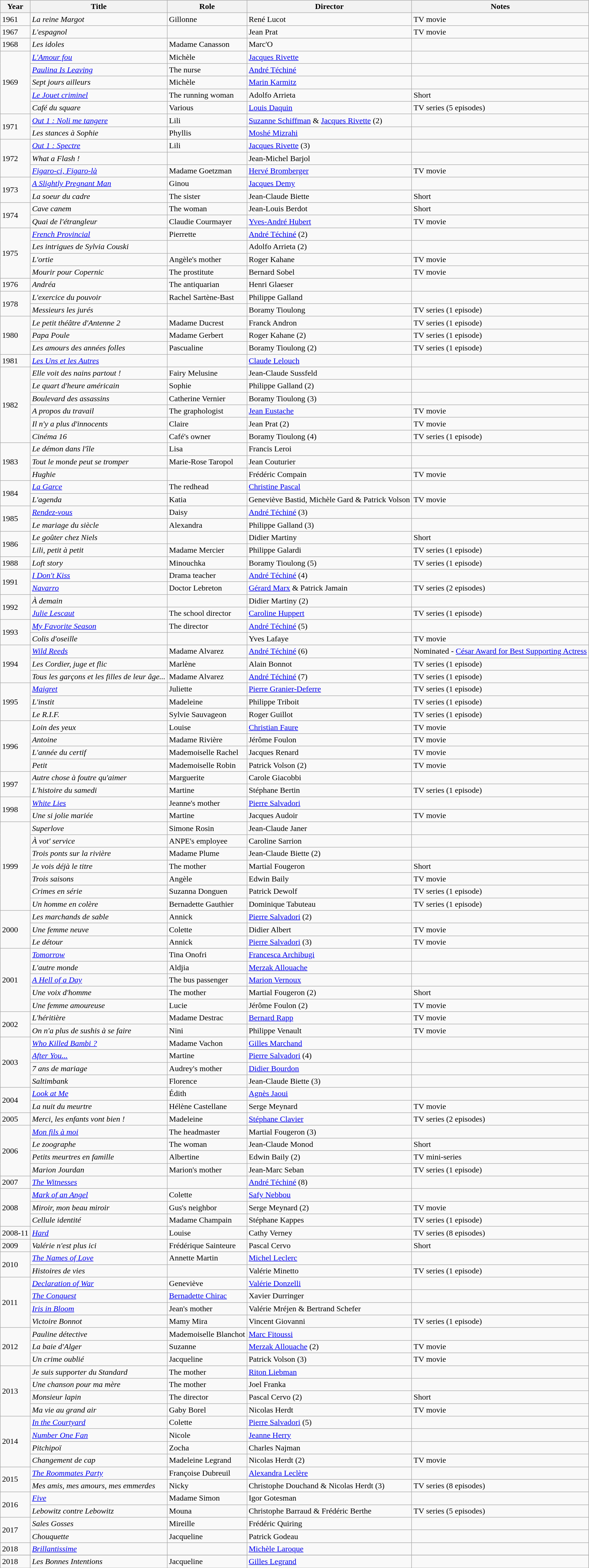<table class="wikitable">
<tr>
<th>Year</th>
<th>Title</th>
<th>Role</th>
<th>Director</th>
<th>Notes</th>
</tr>
<tr>
<td rowspan=1>1961</td>
<td><em>La reine Margot</em></td>
<td>Gillonne</td>
<td>René Lucot</td>
<td>TV movie</td>
</tr>
<tr>
<td rowspan=1>1967</td>
<td><em>L'espagnol</em></td>
<td></td>
<td>Jean Prat</td>
<td>TV movie</td>
</tr>
<tr>
<td rowspan=1>1968</td>
<td><em>Les idoles</em></td>
<td>Madame Canasson</td>
<td>Marc'O</td>
<td></td>
</tr>
<tr>
<td rowspan=5>1969</td>
<td><em><a href='#'>L'Amour fou</a></em></td>
<td>Michèle</td>
<td><a href='#'>Jacques Rivette</a></td>
<td></td>
</tr>
<tr>
<td><em><a href='#'>Paulina Is Leaving</a></em></td>
<td>The nurse</td>
<td><a href='#'>André Téchiné</a></td>
<td></td>
</tr>
<tr>
<td><em>Sept jours ailleurs</em></td>
<td>Michèle</td>
<td><a href='#'>Marin Karmitz</a></td>
<td></td>
</tr>
<tr>
<td><em><a href='#'>Le Jouet criminel</a></em></td>
<td>The running woman</td>
<td>Adolfo Arrieta</td>
<td>Short</td>
</tr>
<tr>
<td><em>Café du square</em></td>
<td>Various</td>
<td><a href='#'>Louis Daquin</a></td>
<td>TV series (5 episodes)</td>
</tr>
<tr>
<td rowspan=2>1971</td>
<td><em><a href='#'>Out 1 : Noli me tangere</a></em></td>
<td>Lili</td>
<td><a href='#'>Suzanne Schiffman</a> & <a href='#'>Jacques Rivette</a> (2)</td>
<td></td>
</tr>
<tr>
<td><em>Les stances à Sophie</em></td>
<td>Phyllis</td>
<td><a href='#'>Moshé Mizrahi</a></td>
<td></td>
</tr>
<tr>
<td rowspan=3>1972</td>
<td><em><a href='#'>Out 1 : Spectre</a></em></td>
<td>Lili</td>
<td><a href='#'>Jacques Rivette</a> (3)</td>
<td></td>
</tr>
<tr>
<td><em>What a Flash !</em></td>
<td></td>
<td>Jean-Michel Barjol</td>
<td></td>
</tr>
<tr>
<td><em><a href='#'>Figaro-ci, Figaro-là</a></em></td>
<td>Madame Goetzman</td>
<td><a href='#'>Hervé Bromberger</a></td>
<td>TV movie</td>
</tr>
<tr>
<td rowspan=2>1973</td>
<td><em><a href='#'>A Slightly Pregnant Man</a></em></td>
<td>Ginou</td>
<td><a href='#'>Jacques Demy</a></td>
<td></td>
</tr>
<tr>
<td><em>La soeur du cadre</em></td>
<td>The sister</td>
<td>Jean-Claude Biette</td>
<td>Short</td>
</tr>
<tr>
<td rowspan=2>1974</td>
<td><em>Cave canem</em></td>
<td>The woman</td>
<td>Jean-Louis Berdot</td>
<td>Short</td>
</tr>
<tr>
<td><em>Quai de l'étrangleur</em></td>
<td>Claudie Courmayer</td>
<td><a href='#'>Yves-André Hubert</a></td>
<td>TV movie</td>
</tr>
<tr>
<td rowspan=4>1975</td>
<td><em><a href='#'>French Provincial</a></em></td>
<td>Pierrette</td>
<td><a href='#'>André Téchiné</a> (2)</td>
<td></td>
</tr>
<tr>
<td><em>Les intrigues de Sylvia Couski</em></td>
<td></td>
<td>Adolfo Arrieta (2)</td>
<td></td>
</tr>
<tr>
<td><em>L'ortie</em></td>
<td>Angèle's mother</td>
<td>Roger Kahane</td>
<td>TV movie</td>
</tr>
<tr>
<td><em>Mourir pour Copernic</em></td>
<td>The prostitute</td>
<td>Bernard Sobel</td>
<td>TV movie</td>
</tr>
<tr>
<td rowspan=1>1976</td>
<td><em>Andréa</em></td>
<td>The antiquarian</td>
<td>Henri Glaeser</td>
<td></td>
</tr>
<tr>
<td rowspan=2>1978</td>
<td><em>L'exercice du pouvoir</em></td>
<td>Rachel Sartène-Bast</td>
<td>Philippe Galland</td>
<td></td>
</tr>
<tr>
<td><em>Messieurs les jurés</em></td>
<td></td>
<td>Boramy Tioulong</td>
<td>TV series (1 episode)</td>
</tr>
<tr>
<td rowspan=3>1980</td>
<td><em>Le petit théâtre d'Antenne 2</em></td>
<td>Madame Ducrest</td>
<td>Franck Andron</td>
<td>TV series (1 episode)</td>
</tr>
<tr>
<td><em>Papa Poule</em></td>
<td>Madame Gerbert</td>
<td>Roger Kahane (2)</td>
<td>TV series (1 episode)</td>
</tr>
<tr>
<td><em>Les amours des années folles</em></td>
<td>Pascualine</td>
<td>Boramy Tioulong (2)</td>
<td>TV series (1 episode)</td>
</tr>
<tr>
<td rowspan=1>1981</td>
<td><em><a href='#'>Les Uns et les Autres</a></em></td>
<td></td>
<td><a href='#'>Claude Lelouch</a></td>
<td></td>
</tr>
<tr>
<td rowspan=6>1982</td>
<td><em>Elle voit des nains partout !</em></td>
<td>Fairy Melusine</td>
<td>Jean-Claude Sussfeld</td>
<td></td>
</tr>
<tr>
<td><em>Le quart d'heure américain</em></td>
<td>Sophie</td>
<td>Philippe Galland (2)</td>
<td></td>
</tr>
<tr>
<td><em>Boulevard des assassins</em></td>
<td>Catherine Vernier</td>
<td>Boramy Tioulong (3)</td>
<td></td>
</tr>
<tr>
<td><em>A propos du travail</em></td>
<td>The graphologist</td>
<td><a href='#'>Jean Eustache</a></td>
<td>TV movie</td>
</tr>
<tr>
<td><em>Il n'y a plus d'innocents</em></td>
<td>Claire</td>
<td>Jean Prat (2)</td>
<td>TV movie</td>
</tr>
<tr>
<td><em>Cinéma 16</em></td>
<td>Café's owner</td>
<td>Boramy Tioulong (4)</td>
<td>TV series (1 episode)</td>
</tr>
<tr>
<td rowspan=3>1983</td>
<td><em>Le démon dans l'île</em></td>
<td>Lisa</td>
<td>Francis Leroi</td>
<td></td>
</tr>
<tr>
<td><em>Tout le monde peut se tromper</em></td>
<td>Marie-Rose Taropol</td>
<td>Jean Couturier</td>
<td></td>
</tr>
<tr>
<td><em>Hughie</em></td>
<td></td>
<td>Frédéric Compain</td>
<td>TV movie</td>
</tr>
<tr>
<td rowspan=2>1984</td>
<td><em><a href='#'>La Garce</a></em></td>
<td>The redhead</td>
<td><a href='#'>Christine Pascal</a></td>
<td></td>
</tr>
<tr>
<td><em>L'agenda</em></td>
<td>Katia</td>
<td>Geneviève Bastid, Michèle Gard & Patrick Volson</td>
<td>TV movie</td>
</tr>
<tr>
<td rowspan=2>1985</td>
<td><em><a href='#'>Rendez-vous</a></em></td>
<td>Daisy</td>
<td><a href='#'>André Téchiné</a> (3)</td>
<td></td>
</tr>
<tr>
<td><em>Le mariage du siècle</em></td>
<td>Alexandra</td>
<td>Philippe Galland (3)</td>
<td></td>
</tr>
<tr>
<td rowspan=2>1986</td>
<td><em>Le goûter chez Niels</em></td>
<td></td>
<td>Didier Martiny</td>
<td>Short</td>
</tr>
<tr>
<td><em>Lili, petit à petit</em></td>
<td>Madame Mercier</td>
<td>Philippe Galardi</td>
<td>TV series (1 episode)</td>
</tr>
<tr>
<td rowspan=1>1988</td>
<td><em>Loft story</em></td>
<td>Minouchka</td>
<td>Boramy Tioulong (5)</td>
<td>TV series (1 episode)</td>
</tr>
<tr>
<td rowspan=2>1991</td>
<td><em><a href='#'>I Don't Kiss</a></em></td>
<td>Drama teacher</td>
<td><a href='#'>André Téchiné</a> (4)</td>
<td></td>
</tr>
<tr>
<td><em><a href='#'>Navarro</a></em></td>
<td>Doctor Lebreton</td>
<td><a href='#'>Gérard Marx</a> & Patrick Jamain</td>
<td>TV series (2 episodes)</td>
</tr>
<tr>
<td rowspan=2>1992</td>
<td><em>À demain</em></td>
<td></td>
<td>Didier Martiny (2)</td>
<td></td>
</tr>
<tr>
<td><em><a href='#'>Julie Lescaut</a></em></td>
<td>The school director</td>
<td><a href='#'>Caroline Huppert</a></td>
<td>TV series (1 episode)</td>
</tr>
<tr>
<td rowspan=2>1993</td>
<td><em><a href='#'>My Favorite Season</a></em></td>
<td>The director</td>
<td><a href='#'>André Téchiné</a> (5)</td>
<td></td>
</tr>
<tr>
<td><em>Colis d'oseille</em></td>
<td></td>
<td>Yves Lafaye</td>
<td>TV movie</td>
</tr>
<tr>
<td rowspan=3>1994</td>
<td><em><a href='#'>Wild Reeds</a></em></td>
<td>Madame Alvarez</td>
<td><a href='#'>André Téchiné</a> (6)</td>
<td>Nominated - <a href='#'>César Award for Best Supporting Actress</a></td>
</tr>
<tr>
<td><em>Les Cordier, juge et flic</em></td>
<td>Marlène</td>
<td>Alain Bonnot</td>
<td>TV series (1 episode)</td>
</tr>
<tr>
<td><em>Tous les garçons et les filles de leur âge...</em></td>
<td>Madame Alvarez</td>
<td><a href='#'>André Téchiné</a> (7)</td>
<td>TV series (1 episode)</td>
</tr>
<tr>
<td rowspan=3>1995</td>
<td><em><a href='#'>Maigret</a></em></td>
<td>Juliette</td>
<td><a href='#'>Pierre Granier-Deferre</a></td>
<td>TV series (1 episode)</td>
</tr>
<tr>
<td><em>L'instit</em></td>
<td>Madeleine</td>
<td>Philippe Triboit</td>
<td>TV series (1 episode)</td>
</tr>
<tr>
<td><em>Le R.I.F.</em></td>
<td>Sylvie Sauvageon</td>
<td>Roger Guillot</td>
<td>TV series (1 episode)</td>
</tr>
<tr>
<td rowspan=4>1996</td>
<td><em>Loin des yeux</em></td>
<td>Louise</td>
<td><a href='#'>Christian Faure</a></td>
<td>TV movie</td>
</tr>
<tr>
<td><em>Antoine</em></td>
<td>Madame Rivière</td>
<td>Jérôme Foulon</td>
<td>TV movie</td>
</tr>
<tr>
<td><em>L'année du certif</em></td>
<td>Mademoiselle Rachel</td>
<td>Jacques Renard</td>
<td>TV movie</td>
</tr>
<tr>
<td><em>Petit</em></td>
<td>Mademoiselle Robin</td>
<td>Patrick Volson (2)</td>
<td>TV movie</td>
</tr>
<tr>
<td rowspan=2>1997</td>
<td><em>Autre chose à foutre qu'aimer</em></td>
<td>Marguerite</td>
<td>Carole Giacobbi</td>
<td></td>
</tr>
<tr>
<td><em>L'histoire du samedi</em></td>
<td>Martine</td>
<td>Stéphane Bertin</td>
<td>TV series (1 episode)</td>
</tr>
<tr>
<td rowspan=2>1998</td>
<td><em><a href='#'>White Lies</a></em></td>
<td>Jeanne's mother</td>
<td><a href='#'>Pierre Salvadori</a></td>
<td></td>
</tr>
<tr>
<td><em>Une si jolie mariée</em></td>
<td>Martine</td>
<td>Jacques Audoir</td>
<td>TV movie</td>
</tr>
<tr>
<td rowspan=7>1999</td>
<td><em>Superlove</em></td>
<td>Simone Rosin</td>
<td>Jean-Claude Janer</td>
<td></td>
</tr>
<tr>
<td><em>À vot' service</em></td>
<td>ANPE's employee</td>
<td>Caroline Sarrion</td>
<td></td>
</tr>
<tr>
<td><em>Trois ponts sur la rivière</em></td>
<td>Madame Plume</td>
<td>Jean-Claude Biette (2)</td>
<td></td>
</tr>
<tr>
<td><em>Je vois déjà le titre</em></td>
<td>The mother</td>
<td>Martial Fougeron</td>
<td>Short</td>
</tr>
<tr>
<td><em>Trois saisons</em></td>
<td>Angèle</td>
<td>Edwin Baily</td>
<td>TV movie</td>
</tr>
<tr>
<td><em>Crimes en série</em></td>
<td>Suzanna Donguen</td>
<td>Patrick Dewolf</td>
<td>TV series (1 episode)</td>
</tr>
<tr>
<td><em>Un homme en colère</em></td>
<td>Bernadette Gauthier</td>
<td>Dominique Tabuteau</td>
<td>TV series (1 episode)</td>
</tr>
<tr>
<td rowspan=3>2000</td>
<td><em>Les marchands de sable</em></td>
<td>Annick</td>
<td><a href='#'>Pierre Salvadori</a> (2)</td>
<td></td>
</tr>
<tr>
<td><em>Une femme neuve</em></td>
<td>Colette</td>
<td>Didier Albert</td>
<td>TV movie</td>
</tr>
<tr>
<td><em>Le détour</em></td>
<td>Annick</td>
<td><a href='#'>Pierre Salvadori</a> (3)</td>
<td>TV movie</td>
</tr>
<tr>
<td rowspan=5>2001</td>
<td><em><a href='#'>Tomorrow</a></em></td>
<td>Tina Onofri</td>
<td><a href='#'>Francesca Archibugi</a></td>
<td></td>
</tr>
<tr>
<td><em>L'autre monde</em></td>
<td>Aldjia</td>
<td><a href='#'>Merzak Allouache</a></td>
<td></td>
</tr>
<tr>
<td><em><a href='#'>A Hell of a Day</a></em></td>
<td>The bus passenger</td>
<td><a href='#'>Marion Vernoux</a></td>
<td></td>
</tr>
<tr>
<td><em>Une voix d'homme</em></td>
<td>The mother</td>
<td>Martial Fougeron (2)</td>
<td>Short</td>
</tr>
<tr>
<td><em>Une femme amoureuse</em></td>
<td>Lucie</td>
<td>Jérôme Foulon (2)</td>
<td>TV movie</td>
</tr>
<tr>
<td rowspan=2>2002</td>
<td><em>L'héritière</em></td>
<td>Madame Destrac</td>
<td><a href='#'>Bernard Rapp</a></td>
<td>TV movie</td>
</tr>
<tr>
<td><em>On n'a plus de sushis à se faire</em></td>
<td>Nini</td>
<td>Philippe Venault</td>
<td>TV movie</td>
</tr>
<tr>
<td rowspan=4>2003</td>
<td><em><a href='#'>Who Killed Bambi ?</a></em></td>
<td>Madame Vachon</td>
<td><a href='#'>Gilles Marchand</a></td>
<td></td>
</tr>
<tr>
<td><em><a href='#'>After You...</a></em></td>
<td>Martine</td>
<td><a href='#'>Pierre Salvadori</a> (4)</td>
<td></td>
</tr>
<tr>
<td><em>7 ans de mariage</em></td>
<td>Audrey's mother</td>
<td><a href='#'>Didier Bourdon</a></td>
<td></td>
</tr>
<tr>
<td><em>Saltimbank</em></td>
<td>Florence</td>
<td>Jean-Claude Biette (3)</td>
<td></td>
</tr>
<tr>
<td rowspan=2>2004</td>
<td><em><a href='#'>Look at Me</a></em></td>
<td>Édith</td>
<td><a href='#'>Agnès Jaoui</a></td>
<td></td>
</tr>
<tr>
<td><em>La nuit du meurtre</em></td>
<td>Hélène Castellane</td>
<td>Serge Meynard</td>
<td>TV movie</td>
</tr>
<tr>
<td rowspan=1>2005</td>
<td><em>Merci, les enfants vont bien !</em></td>
<td>Madeleine</td>
<td><a href='#'>Stéphane Clavier</a></td>
<td>TV series (2 episodes)</td>
</tr>
<tr>
<td rowspan=4>2006</td>
<td><em><a href='#'>Mon fils à moi</a></em></td>
<td>The headmaster</td>
<td>Martial Fougeron (3)</td>
<td></td>
</tr>
<tr>
<td><em>Le zoographe</em></td>
<td>The woman</td>
<td>Jean-Claude Monod</td>
<td>Short</td>
</tr>
<tr>
<td><em>Petits meurtres en famille</em></td>
<td>Albertine</td>
<td>Edwin Baily (2)</td>
<td>TV mini-series</td>
</tr>
<tr>
<td><em>Marion Jourdan</em></td>
<td>Marion's mother</td>
<td>Jean-Marc Seban</td>
<td>TV series (1 episode)</td>
</tr>
<tr>
<td rowspan=1>2007</td>
<td><em><a href='#'>The Witnesses</a></em></td>
<td></td>
<td><a href='#'>André Téchiné</a> (8)</td>
<td></td>
</tr>
<tr>
<td rowspan=3>2008</td>
<td><em><a href='#'>Mark of an Angel</a></em></td>
<td>Colette</td>
<td><a href='#'>Safy Nebbou</a></td>
<td></td>
</tr>
<tr>
<td><em>Miroir, mon beau miroir</em></td>
<td>Gus's neighbor</td>
<td>Serge Meynard (2)</td>
<td>TV movie</td>
</tr>
<tr>
<td><em>Cellule identité</em></td>
<td>Madame Champain</td>
<td>Stéphane Kappes</td>
<td>TV series (1 episode)</td>
</tr>
<tr>
<td rowspan=1>2008-11</td>
<td><em><a href='#'>Hard</a></em></td>
<td>Louise</td>
<td>Cathy Verney</td>
<td>TV series (8 episodes)</td>
</tr>
<tr>
<td rowspan=1>2009</td>
<td><em>Valérie n'est plus ici</em></td>
<td>Frédérique Sainteure</td>
<td>Pascal Cervo</td>
<td>Short</td>
</tr>
<tr>
<td rowspan=2>2010</td>
<td><em><a href='#'>The Names of Love</a></em></td>
<td>Annette Martin</td>
<td><a href='#'>Michel Leclerc</a></td>
<td></td>
</tr>
<tr>
<td><em>Histoires de vies</em></td>
<td></td>
<td>Valérie Minetto</td>
<td>TV series (1 episode)</td>
</tr>
<tr>
<td rowspan=4>2011</td>
<td><em><a href='#'>Declaration of War</a></em></td>
<td>Geneviève</td>
<td><a href='#'>Valérie Donzelli</a></td>
<td></td>
</tr>
<tr>
<td><em><a href='#'>The Conquest</a></em></td>
<td><a href='#'>Bernadette Chirac</a></td>
<td>Xavier Durringer</td>
<td></td>
</tr>
<tr>
<td><em><a href='#'>Iris in Bloom</a></em></td>
<td>Jean's mother</td>
<td>Valérie Mréjen & Bertrand Schefer</td>
<td></td>
</tr>
<tr>
<td><em>Victoire Bonnot</em></td>
<td>Mamy Mira</td>
<td>Vincent Giovanni</td>
<td>TV series (1 episode)</td>
</tr>
<tr>
<td rowspan=3>2012</td>
<td><em>Pauline détective</em></td>
<td>Mademoiselle Blanchot</td>
<td><a href='#'>Marc Fitoussi</a></td>
<td></td>
</tr>
<tr>
<td><em>La baie d'Alger</em></td>
<td>Suzanne</td>
<td><a href='#'>Merzak Allouache</a> (2)</td>
<td>TV movie</td>
</tr>
<tr>
<td><em>Un crime oublié</em></td>
<td>Jacqueline</td>
<td>Patrick Volson (3)</td>
<td>TV movie</td>
</tr>
<tr>
<td rowspan=4>2013</td>
<td><em>Je suis supporter du Standard</em></td>
<td>The mother</td>
<td><a href='#'>Riton Liebman</a></td>
<td></td>
</tr>
<tr>
<td><em>Une chanson pour ma mère</em></td>
<td>The mother</td>
<td>Joel Franka</td>
<td></td>
</tr>
<tr>
<td><em>Monsieur lapin</em></td>
<td>The director</td>
<td>Pascal Cervo (2)</td>
<td>Short</td>
</tr>
<tr>
<td><em>Ma vie au grand air</em></td>
<td>Gaby Borel</td>
<td>Nicolas Herdt</td>
<td>TV movie</td>
</tr>
<tr>
<td rowspan=4>2014</td>
<td><em><a href='#'>In the Courtyard</a></em></td>
<td>Colette</td>
<td><a href='#'>Pierre Salvadori</a> (5)</td>
<td></td>
</tr>
<tr>
<td><em><a href='#'>Number One Fan</a></em></td>
<td>Nicole</td>
<td><a href='#'>Jeanne Herry</a></td>
<td></td>
</tr>
<tr>
<td><em>Pitchipoï</em></td>
<td>Zocha</td>
<td>Charles Najman</td>
<td></td>
</tr>
<tr>
<td><em>Changement de cap</em></td>
<td>Madeleine Legrand</td>
<td>Nicolas Herdt (2)</td>
<td>TV movie</td>
</tr>
<tr>
<td rowspan=2>2015</td>
<td><em><a href='#'>The Roommates Party</a></em></td>
<td>Françoise Dubreuil</td>
<td><a href='#'>Alexandra Leclère</a></td>
<td></td>
</tr>
<tr>
<td><em>Mes amis, mes amours, mes emmerdes</em></td>
<td>Nicky</td>
<td>Christophe Douchand & Nicolas Herdt (3)</td>
<td>TV series (8 episodes)</td>
</tr>
<tr>
<td rowspan=2>2016</td>
<td><em><a href='#'>Five</a></em></td>
<td>Madame Simon</td>
<td>Igor Gotesman</td>
<td></td>
</tr>
<tr>
<td><em>Lebowitz contre Lebowitz</em></td>
<td>Mouna</td>
<td>Christophe Barraud & Frédéric Berthe</td>
<td>TV series (5 episodes)</td>
</tr>
<tr>
<td rowspan=2>2017</td>
<td><em>Sales Gosses</em></td>
<td>Mireille</td>
<td>Frédéric Quiring</td>
<td></td>
</tr>
<tr>
<td><em>Chouquette</em></td>
<td>Jacqueline</td>
<td>Patrick Godeau</td>
<td></td>
</tr>
<tr>
<td rowspan=1>2018</td>
<td><em><a href='#'>Brillantissime</a></em></td>
<td></td>
<td><a href='#'>Michèle Laroque</a></td>
<td></td>
</tr>
<tr>
</tr>
<tr>
<td rowspan=1>2018</td>
<td><em>Les Bonnes Intentions</em></td>
<td>Jacqueline</td>
<td><a href='#'>Gilles Legrand</a></td>
<td></td>
</tr>
<tr>
</tr>
</table>
